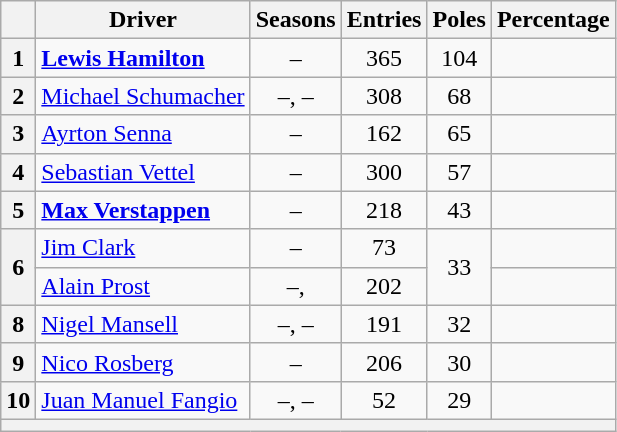<table class="wikitable sortable" style="text-align:center">
<tr>
<th></th>
<th class="unsortable">Driver</th>
<th class="unsortable">Seasons</th>
<th>Entries</th>
<th>Poles</th>
<th>Percentage</th>
</tr>
<tr>
<th>1</th>
<td align=left> <strong><a href='#'>Lewis Hamilton</a></strong></td>
<td>–</td>
<td>365</td>
<td>104</td>
<td></td>
</tr>
<tr>
<th>2</th>
<td align=left> <a href='#'>Michael Schumacher</a></td>
<td>–, –</td>
<td>308</td>
<td>68</td>
<td></td>
</tr>
<tr>
<th>3</th>
<td align=left> <a href='#'>Ayrton Senna</a></td>
<td>–</td>
<td>162</td>
<td>65</td>
<td></td>
</tr>
<tr>
<th>4</th>
<td align=left> <a href='#'>Sebastian Vettel</a></td>
<td>–</td>
<td>300</td>
<td>57</td>
<td></td>
</tr>
<tr>
<th>5</th>
<td align=left> <strong><a href='#'>Max Verstappen</a></strong></td>
<td>–</td>
<td>218</td>
<td>43</td>
<td></td>
</tr>
<tr>
<th rowspan=2>6</th>
<td align=left> <a href='#'>Jim Clark</a></td>
<td>–</td>
<td>73</td>
<td rowspan=2>33</td>
<td></td>
</tr>
<tr>
<td align=left> <a href='#'>Alain Prost</a></td>
<td>–, </td>
<td>202</td>
<td></td>
</tr>
<tr>
<th>8</th>
<td align=left> <a href='#'>Nigel Mansell</a></td>
<td>–, –</td>
<td>191</td>
<td>32</td>
<td></td>
</tr>
<tr>
<th>9</th>
<td align=left> <a href='#'>Nico Rosberg</a></td>
<td>–</td>
<td>206</td>
<td>30</td>
<td></td>
</tr>
<tr>
<th>10</th>
<td align=left> <a href='#'>Juan Manuel Fangio</a></td>
<td>–, –</td>
<td>52</td>
<td>29</td>
<td></td>
</tr>
<tr>
<th colspan=6></th>
</tr>
</table>
